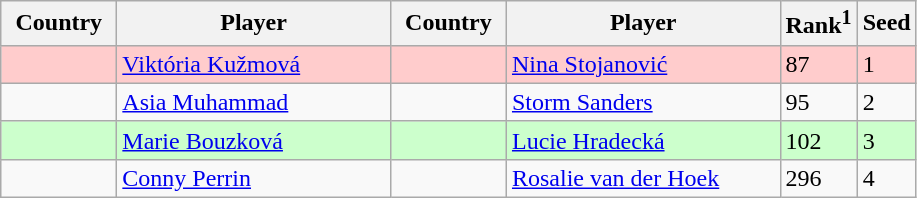<table class="sortable wikitable">
<tr>
<th width="70">Country</th>
<th width="175">Player</th>
<th width="70">Country</th>
<th width="175">Player</th>
<th>Rank<sup>1</sup></th>
<th>Seed</th>
</tr>
<tr bgcolor=#fcc>
<td></td>
<td><a href='#'>Viktória Kužmová</a></td>
<td></td>
<td><a href='#'>Nina Stojanović</a></td>
<td>87</td>
<td>1</td>
</tr>
<tr>
<td></td>
<td><a href='#'>Asia Muhammad</a></td>
<td></td>
<td><a href='#'>Storm Sanders</a></td>
<td>95</td>
<td>2</td>
</tr>
<tr bgcolor=#cfc>
<td></td>
<td><a href='#'>Marie Bouzková</a></td>
<td></td>
<td><a href='#'>Lucie Hradecká</a></td>
<td>102</td>
<td>3</td>
</tr>
<tr>
<td></td>
<td><a href='#'>Conny Perrin</a></td>
<td></td>
<td><a href='#'>Rosalie van der Hoek</a></td>
<td>296</td>
<td>4</td>
</tr>
</table>
